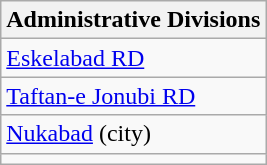<table class="wikitable">
<tr>
<th>Administrative Divisions</th>
</tr>
<tr>
<td><a href='#'>Eskelabad RD</a></td>
</tr>
<tr>
<td><a href='#'>Taftan-e Jonubi RD</a></td>
</tr>
<tr>
<td><a href='#'>Nukabad</a> (city)</td>
</tr>
<tr>
<td colspan=1></td>
</tr>
</table>
